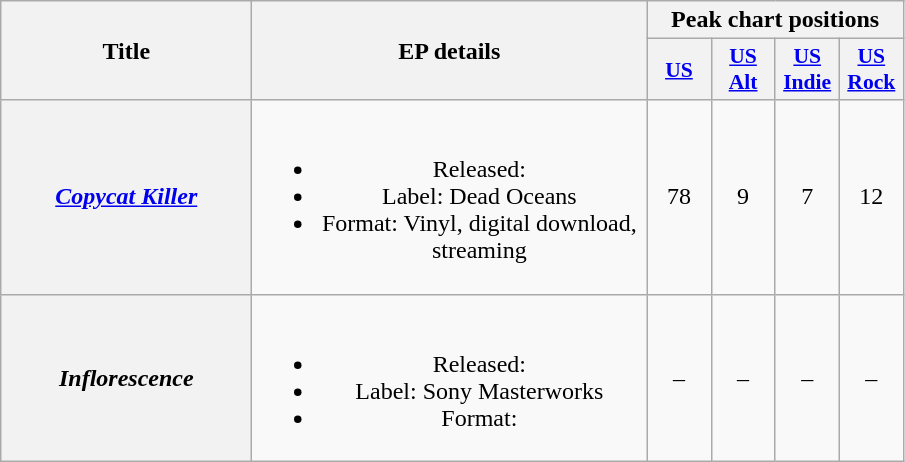<table class="wikitable plainrowheaders" style="text-align:center;">
<tr>
<th scope="col" rowspan="2" style="width:10em;">Title</th>
<th scope="col" rowspan="2" style="width:16em;">EP details</th>
<th scope="col" colspan="4">Peak chart positions</th>
</tr>
<tr>
<th scope="col" style="width:2.5em;font-size:90%;"><a href='#'>US</a><br></th>
<th scope="col" style="width:2.5em;font-size:90%;"><a href='#'>US<br>Alt</a><br></th>
<th scope="col" style="width:2.5em;font-size:90%;"><a href='#'>US<br>Indie</a><br></th>
<th scope="col" style="width:2.5em;font-size:90%;"><a href='#'>US<br>Rock</a><br></th>
</tr>
<tr>
<th scope="row"><em><a href='#'>Copycat Killer</a></em> </th>
<td><br><ul><li>Released: </li><li>Label: Dead Oceans</li><li>Format: Vinyl, digital download, streaming</li></ul></td>
<td>78</td>
<td>9</td>
<td>7</td>
<td>12</td>
</tr>
<tr>
<th scope="row"><em>Inflorescence</em></th>
<td><br><ul><li>Released: </li><li>Label: Sony Masterworks</li><li>Format:</li></ul></td>
<td>–</td>
<td>–</td>
<td>–</td>
<td>–</td>
</tr>
</table>
